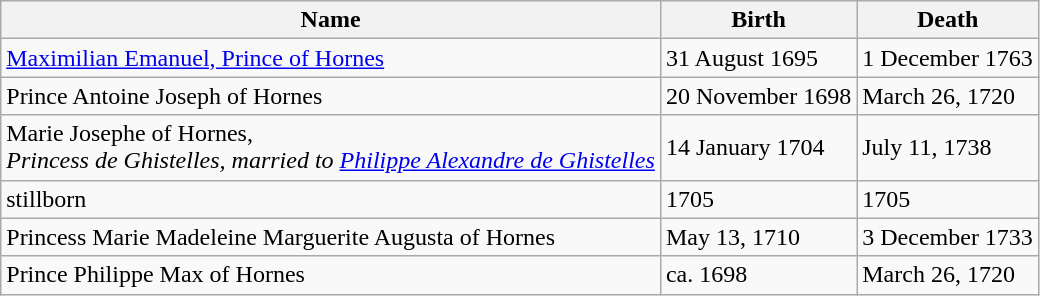<table class="wikitable">
<tr>
<th>Name</th>
<th>Birth</th>
<th>Death</th>
</tr>
<tr>
<td><a href='#'>Maximilian Emanuel, Prince of Hornes</a></td>
<td>31 August 1695</td>
<td>1 December 1763</td>
</tr>
<tr>
<td>Prince Antoine Joseph of Hornes</td>
<td>20 November 1698</td>
<td>March 26, 1720</td>
</tr>
<tr>
<td>Marie Josephe of Hornes,<br><em>Princess de Ghistelles, married to <a href='#'>Philippe  Alexandre de Ghistelles</a></em></td>
<td>14 January 1704</td>
<td>July 11, 1738</td>
</tr>
<tr>
<td>stillborn</td>
<td>1705</td>
<td>1705</td>
</tr>
<tr>
<td>Princess Marie Madeleine Marguerite Augusta of Hornes</td>
<td>May 13, 1710</td>
<td>3 December 1733</td>
</tr>
<tr>
<td>Prince Philippe Max of Hornes</td>
<td>ca. 1698</td>
<td>March 26, 1720</td>
</tr>
</table>
